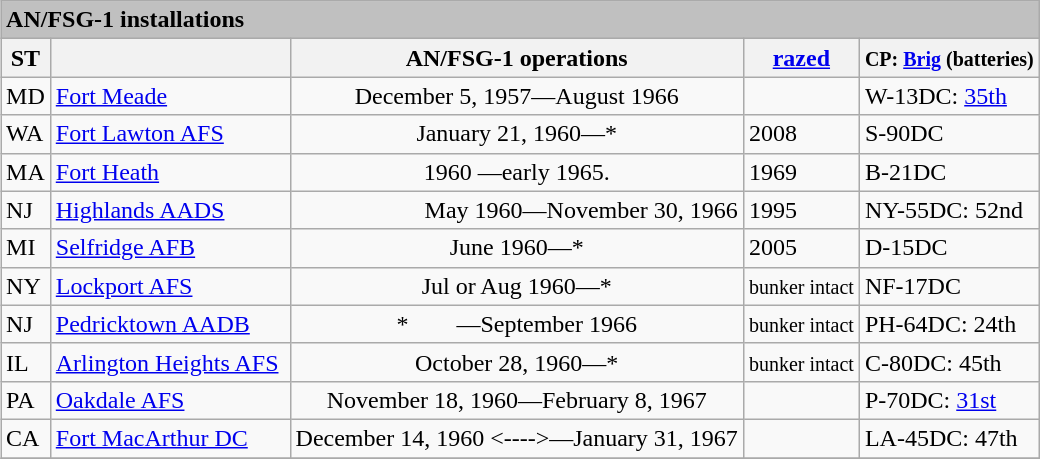<table class="wikitable" align="right">
<tr>
<td colspan="6" style="background:silver;"><strong>AN/FSG-1 installations</strong></td>
</tr>
<tr>
<th>ST</th>
<th> </th>
<th>AN/FSG-1 operations</th>
<th><a href='#'>razed</a></th>
<th align=left><small>CP: <a href='#'>Brig</a> (batteries)</small></th>
</tr>
<tr>
<td>MD</td>
<td><a href='#'>Fort Meade</a> </td>
<td align=center>December 5, 1957—August 1966</td>
<td><small></small></td>
<td>W-13DC: <a href='#'>35th</a></td>
</tr>
<tr>
<td>WA</td>
<td><a href='#'>Fort Lawton AFS</a></td>
<td align=center>January 21, 1960—*</td>
<td>2008 </td>
<td>S-90DC</td>
</tr>
<tr>
<td>MA</td>
<td><a href='#'>Fort Heath</a> </td>
<td align=center> 1960  —early 1965.</td>
<td>1969</td>
<td>B-21DC </td>
</tr>
<tr>
<td>NJ</td>
<td><a href='#'>Highlands AADS</a> </td>
<td align=right>May 1960—November 30, 1966</td>
<td>1995</td>
<td>NY-55DC: 52nd</td>
</tr>
<tr>
<td>MI</td>
<td><a href='#'>Selfridge AFB</a> </td>
<td align=center>June 1960—*</td>
<td>2005</td>
<td>D-15DC </td>
</tr>
<tr>
<td>NY</td>
<td><a href='#'>Lockport AFS</a> </td>
<td align=center>Jul or Aug 1960—*</td>
<td><small>bunker intact</small></td>
<td>NF-17DC</td>
</tr>
<tr>
<td>NJ</td>
<td><a href='#'>Pedricktown AADB</a> </td>
<td align=center>*        —September 1966</td>
<td><small>bunker intact</small></td>
<td>PH-64DC: 24th</td>
</tr>
<tr>
<td>IL</td>
<td><a href='#'>Arlington Heights AFS</a> </td>
<td align=center>October 28, 1960—*</td>
<td><small>bunker intact</small></td>
<td>C-80DC: 45th</td>
</tr>
<tr>
<td>PA</td>
<td><a href='#'>Oakdale AFS</a> </td>
<td align=center>November 18, 1960—February 8, 1967</td>
<td></td>
<td>P-70DC: <a href='#'>31st</a>  </td>
</tr>
<tr>
<td>CA</td>
<td><a href='#'>Fort MacArthur DC</a> </td>
<td align=center>December 14, 1960 <---->—January 31, 1967</td>
<td></td>
<td>LA-45DC: 47th  </td>
</tr>
<tr>
</tr>
</table>
